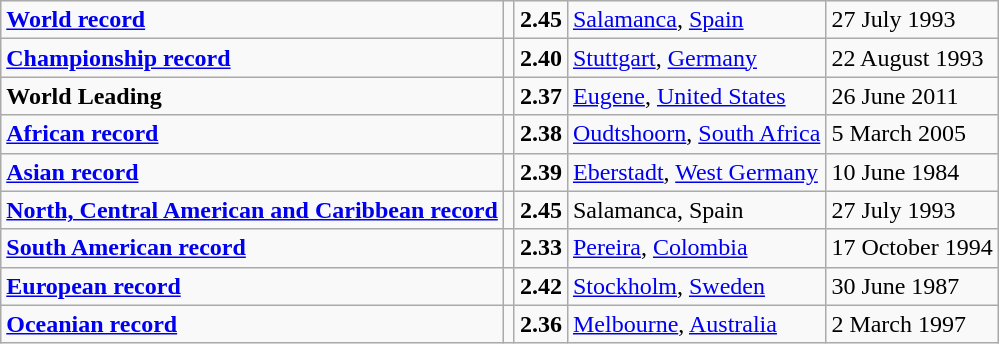<table class="wikitable">
<tr>
<td><strong><a href='#'>World record</a></strong></td>
<td></td>
<td><strong>2.45</strong></td>
<td><a href='#'>Salamanca</a>, <a href='#'>Spain</a></td>
<td>27 July 1993</td>
</tr>
<tr>
<td><strong><a href='#'>Championship record</a></strong></td>
<td></td>
<td><strong>2.40</strong></td>
<td><a href='#'>Stuttgart</a>, <a href='#'>Germany</a></td>
<td>22 August 1993</td>
</tr>
<tr>
<td><strong>World Leading</strong></td>
<td></td>
<td><strong>2.37</strong></td>
<td><a href='#'>Eugene</a>, <a href='#'>United States</a></td>
<td>26 June 2011</td>
</tr>
<tr>
<td><strong><a href='#'>African record</a></strong></td>
<td></td>
<td><strong>2.38</strong></td>
<td><a href='#'>Oudtshoorn</a>, <a href='#'>South Africa</a></td>
<td>5 March 2005</td>
</tr>
<tr>
<td><strong><a href='#'>Asian record</a></strong></td>
<td></td>
<td><strong>2.39</strong></td>
<td><a href='#'>Eberstadt</a>, <a href='#'>West Germany</a></td>
<td>10 June 1984</td>
</tr>
<tr>
<td><strong><a href='#'>North, Central American and Caribbean record</a></strong></td>
<td></td>
<td><strong>2.45</strong></td>
<td>Salamanca, Spain</td>
<td>27 July 1993</td>
</tr>
<tr>
<td><strong><a href='#'>South American record</a></strong></td>
<td></td>
<td><strong>2.33</strong></td>
<td><a href='#'>Pereira</a>, <a href='#'>Colombia</a></td>
<td>17 October 1994</td>
</tr>
<tr>
<td><strong><a href='#'>European record</a></strong></td>
<td></td>
<td><strong>2.42</strong></td>
<td><a href='#'>Stockholm</a>, <a href='#'>Sweden</a></td>
<td>30 June 1987</td>
</tr>
<tr>
<td><strong><a href='#'>Oceanian record</a></strong></td>
<td></td>
<td><strong>2.36</strong></td>
<td><a href='#'>Melbourne</a>, <a href='#'>Australia</a></td>
<td>2 March 1997</td>
</tr>
</table>
